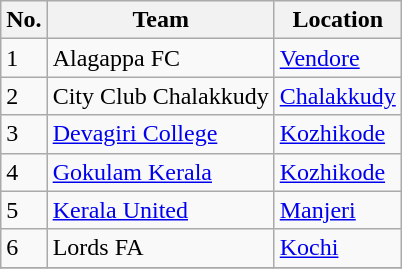<table class="wikitable">
<tr>
<th>No.</th>
<th>Team</th>
<th>Location</th>
</tr>
<tr>
<td>1</td>
<td>Alagappa FC</td>
<td><a href='#'>Vendore</a></td>
</tr>
<tr>
<td>2</td>
<td>City Club Chalakkudy</td>
<td><a href='#'>Chalakkudy</a></td>
</tr>
<tr>
<td>3</td>
<td><a href='#'>Devagiri College</a></td>
<td><a href='#'>Kozhikode</a></td>
</tr>
<tr>
<td>4</td>
<td><a href='#'>Gokulam Kerala</a></td>
<td><a href='#'>Kozhikode</a></td>
</tr>
<tr>
<td>5</td>
<td><a href='#'>Kerala United</a></td>
<td><a href='#'>Manjeri</a></td>
</tr>
<tr>
<td>6</td>
<td>Lords FA</td>
<td><a href='#'>Kochi</a></td>
</tr>
<tr>
</tr>
</table>
